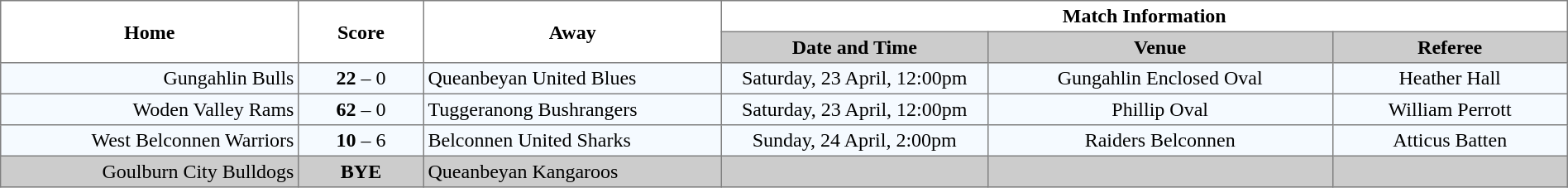<table width="100%" cellspacing="0" cellpadding="3" border="1" style="border-collapse:collapse;  text-align:center;">
<tr>
<th rowspan="2" width="19%">Home</th>
<th rowspan="2" width="8%">Score</th>
<th rowspan="2" width="19%">Away</th>
<th colspan="3">Match Information</th>
</tr>
<tr bgcolor="#CCCCCC">
<th width="17%">Date and Time</th>
<th width="22%">Venue</th>
<th width="50%">Referee</th>
</tr>
<tr style="text-align:center; background:#f5faff;">
<td align="right">Gungahlin Bulls </td>
<td><strong>22</strong> – 0</td>
<td align="left"> Queanbeyan United Blues</td>
<td>Saturday, 23 April, 12:00pm</td>
<td>Gungahlin Enclosed Oval</td>
<td>Heather Hall</td>
</tr>
<tr style="text-align:center; background:#f5faff;">
<td align="right">Woden Valley Rams </td>
<td><strong>62</strong> – 0</td>
<td align="left"> Tuggeranong Bushrangers</td>
<td>Saturday, 23 April, 12:00pm</td>
<td>Phillip Oval</td>
<td>William Perrott</td>
</tr>
<tr style="text-align:center; background:#f5faff;">
<td align="right">West Belconnen Warriors </td>
<td><strong>10</strong> – 6</td>
<td align="left"> Belconnen United Sharks</td>
<td>Sunday, 24 April, 2:00pm</td>
<td>Raiders Belconnen</td>
<td>Atticus Batten</td>
</tr>
<tr style="text-align:center; background:#CCCCCC;">
<td align="right">Goulburn City Bulldogs </td>
<td><strong>BYE</strong></td>
<td align="left"> Queanbeyan Kangaroos</td>
<td></td>
<td></td>
<td></td>
</tr>
</table>
